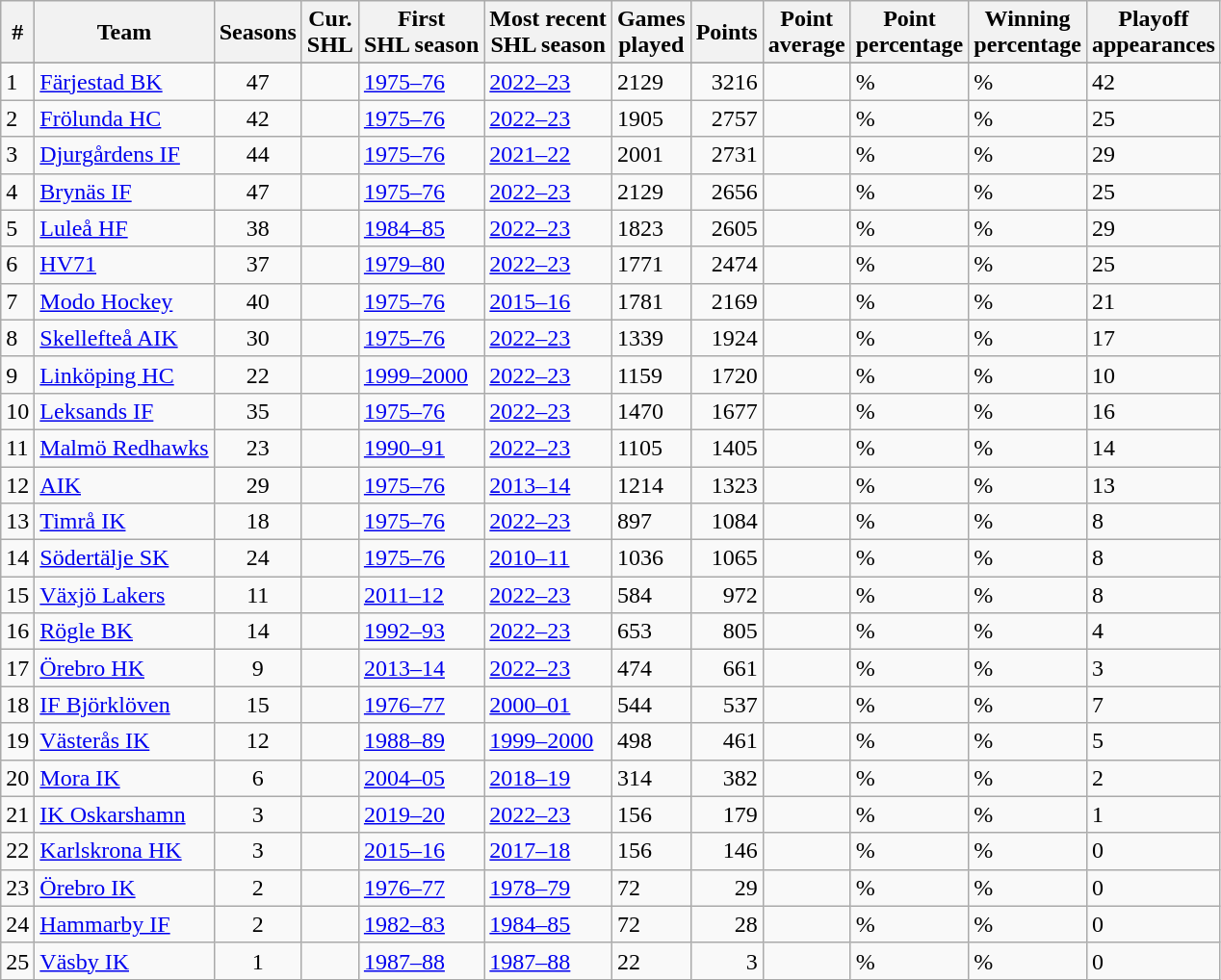<table class="wikitable sortable">
<tr ---->
<th>#</th>
<th>Team</th>
<th>Seasons</th>
<th width="25px">Cur. SHL</th>
<th>First <br> SHL season</th>
<th>Most recent <br> SHL season</th>
<th>Games <br> played</th>
<th>Points</th>
<th>Point <br> average</th>
<th>Point <br> percentage</th>
<th>Winning <br> percentage</th>
<th>Playoff <br> appearances</th>
</tr>
<tr ---->
</tr>
<tr ---->
<td>1</td>
<td><a href='#'>Färjestad BK</a></td>
<td align=center>47</td>
<td></td>
<td><a href='#'>1975–76</a></td>
<td><a href='#'>2022–23</a></td>
<td>2129</td>
<td align=right>3216</td>
<td align=right></td>
<td>%</td>
<td>%</td>
<td>42</td>
</tr>
<tr ---->
<td>2</td>
<td><a href='#'>Frölunda HC</a></td>
<td align=center>42</td>
<td></td>
<td><a href='#'>1975–76</a></td>
<td><a href='#'>2022–23</a></td>
<td>1905</td>
<td align=right>2757</td>
<td align=right></td>
<td>%</td>
<td>%</td>
<td>25</td>
</tr>
<tr ---->
<td>3</td>
<td><a href='#'>Djurgårdens IF</a></td>
<td align=center>44</td>
<td></td>
<td><a href='#'>1975–76</a></td>
<td><a href='#'>2021–22</a></td>
<td>2001</td>
<td align=right>2731</td>
<td align=right></td>
<td>%</td>
<td>%</td>
<td>29</td>
</tr>
<tr ---->
<td>4</td>
<td><a href='#'>Brynäs IF</a></td>
<td align=center>47</td>
<td></td>
<td><a href='#'>1975–76</a></td>
<td><a href='#'>2022–23</a></td>
<td>2129</td>
<td align=right>2656</td>
<td align=right></td>
<td>%</td>
<td>%</td>
<td>25</td>
</tr>
<tr ---->
<td>5</td>
<td><a href='#'>Luleå HF</a></td>
<td align=center>38</td>
<td></td>
<td><a href='#'>1984–85</a></td>
<td><a href='#'>2022–23</a></td>
<td>1823</td>
<td align=right>2605</td>
<td align=right></td>
<td>%</td>
<td>%</td>
<td>29</td>
</tr>
<tr ---->
<td>6</td>
<td><a href='#'>HV71</a></td>
<td align=center>37</td>
<td></td>
<td><a href='#'>1979–80</a></td>
<td><a href='#'>2022–23</a></td>
<td>1771</td>
<td align=right>2474</td>
<td align=right></td>
<td>%</td>
<td>%</td>
<td>25</td>
</tr>
<tr ---->
<td>7</td>
<td><a href='#'>Modo Hockey</a></td>
<td align=center>40</td>
<td></td>
<td><a href='#'>1975–76</a></td>
<td><a href='#'>2015–16</a></td>
<td>1781</td>
<td align=right>2169</td>
<td align=right></td>
<td>%</td>
<td>%</td>
<td>21</td>
</tr>
<tr ---->
<td>8</td>
<td><a href='#'>Skellefteå AIK</a></td>
<td align=center>30</td>
<td></td>
<td><a href='#'>1975–76</a></td>
<td><a href='#'>2022–23</a></td>
<td>1339</td>
<td align=right>1924</td>
<td align=right></td>
<td>%</td>
<td>%</td>
<td>17</td>
</tr>
<tr ---->
<td>9</td>
<td><a href='#'>Linköping HC</a></td>
<td align=center>22</td>
<td></td>
<td><a href='#'>1999–2000</a></td>
<td><a href='#'>2022–23</a></td>
<td>1159</td>
<td align=right>1720</td>
<td align=right></td>
<td>%</td>
<td>%</td>
<td>10</td>
</tr>
<tr ---->
<td>10</td>
<td><a href='#'>Leksands IF</a></td>
<td align=center>35</td>
<td></td>
<td><a href='#'>1975–76</a></td>
<td><a href='#'>2022–23</a></td>
<td>1470</td>
<td align=right>1677</td>
<td align=right></td>
<td>%</td>
<td>%</td>
<td>16</td>
</tr>
<tr ---->
<td>11</td>
<td><a href='#'>Malmö Redhawks</a></td>
<td align=center>23</td>
<td></td>
<td><a href='#'>1990–91</a></td>
<td><a href='#'>2022–23</a></td>
<td>1105</td>
<td align=right>1405</td>
<td align=right></td>
<td>%</td>
<td>%</td>
<td>14</td>
</tr>
<tr ---->
<td>12</td>
<td><a href='#'>AIK</a></td>
<td align=center>29</td>
<td></td>
<td><a href='#'>1975–76</a></td>
<td><a href='#'>2013–14</a></td>
<td>1214</td>
<td align=right>1323</td>
<td align=right></td>
<td>%</td>
<td>%</td>
<td>13</td>
</tr>
<tr ---->
<td>13</td>
<td><a href='#'>Timrå IK</a></td>
<td align=center>18</td>
<td></td>
<td><a href='#'>1975–76</a></td>
<td><a href='#'>2022–23</a></td>
<td>897</td>
<td align=right>1084</td>
<td align=right></td>
<td>%</td>
<td>%</td>
<td>8</td>
</tr>
<tr ---->
<td>14</td>
<td><a href='#'>Södertälje SK</a></td>
<td align=center>24</td>
<td></td>
<td><a href='#'>1975–76</a></td>
<td><a href='#'>2010–11</a></td>
<td>1036</td>
<td align=right>1065</td>
<td align=right></td>
<td>%</td>
<td>%</td>
<td>8</td>
</tr>
<tr ---->
<td>15</td>
<td><a href='#'>Växjö Lakers</a></td>
<td align=center>11</td>
<td></td>
<td><a href='#'>2011–12</a></td>
<td><a href='#'>2022–23</a></td>
<td>584</td>
<td align=right>972</td>
<td align=right></td>
<td>%</td>
<td>%</td>
<td>8</td>
</tr>
<tr ---->
<td>16</td>
<td><a href='#'>Rögle BK</a></td>
<td align=center>14</td>
<td></td>
<td><a href='#'>1992–93</a></td>
<td><a href='#'>2022–23</a></td>
<td>653</td>
<td align=right>805</td>
<td align=right></td>
<td>%</td>
<td>%</td>
<td>4</td>
</tr>
<tr ---->
<td>17</td>
<td><a href='#'>Örebro HK</a></td>
<td align=center>9</td>
<td></td>
<td><a href='#'>2013–14</a></td>
<td><a href='#'>2022–23</a></td>
<td>474</td>
<td align=right>661</td>
<td align=right></td>
<td>%</td>
<td>%</td>
<td>3</td>
</tr>
<tr ---->
<td>18</td>
<td><a href='#'>IF Björklöven</a></td>
<td align=center>15</td>
<td></td>
<td><a href='#'>1976–77</a></td>
<td><a href='#'>2000–01</a></td>
<td>544</td>
<td align=right>537</td>
<td align=right></td>
<td>%</td>
<td>%</td>
<td>7</td>
</tr>
<tr ---->
<td>19</td>
<td><a href='#'>Västerås IK</a></td>
<td align=center>12</td>
<td></td>
<td><a href='#'>1988–89</a></td>
<td><a href='#'>1999–2000</a></td>
<td>498</td>
<td align=right>461</td>
<td align=right></td>
<td>%</td>
<td>%</td>
<td>5</td>
</tr>
<tr ---->
<td>20</td>
<td><a href='#'>Mora IK</a></td>
<td align=center>6</td>
<td></td>
<td><a href='#'>2004–05</a></td>
<td><a href='#'>2018–19</a></td>
<td>314</td>
<td align=right>382</td>
<td align=right></td>
<td>%</td>
<td>%</td>
<td>2</td>
</tr>
<tr ---->
<td>21</td>
<td><a href='#'>IK Oskarshamn</a></td>
<td align=center>3</td>
<td></td>
<td><a href='#'>2019–20</a></td>
<td><a href='#'>2022–23</a></td>
<td>156</td>
<td align=right>179</td>
<td align=right></td>
<td>%</td>
<td>%</td>
<td>1</td>
</tr>
<tr ---->
<td>22</td>
<td><a href='#'>Karlskrona HK</a></td>
<td align=center>3</td>
<td></td>
<td><a href='#'>2015–16</a></td>
<td><a href='#'>2017–18</a></td>
<td>156</td>
<td align=right>146</td>
<td align=right></td>
<td>%</td>
<td>%</td>
<td>0</td>
</tr>
<tr ---->
<td>23</td>
<td><a href='#'>Örebro IK</a></td>
<td align=center>2</td>
<td></td>
<td><a href='#'>1976–77</a></td>
<td><a href='#'>1978–79</a></td>
<td>72</td>
<td align=right>29</td>
<td align=right></td>
<td>%</td>
<td>%</td>
<td>0</td>
</tr>
<tr ---->
<td>24</td>
<td><a href='#'>Hammarby IF</a></td>
<td align=center>2</td>
<td></td>
<td><a href='#'>1982–83</a></td>
<td><a href='#'>1984–85</a></td>
<td>72</td>
<td align=right>28</td>
<td align=right></td>
<td>%</td>
<td>%</td>
<td>0</td>
</tr>
<tr ---->
<td>25</td>
<td><a href='#'>Väsby IK</a></td>
<td align=center>1</td>
<td></td>
<td><a href='#'>1987–88</a></td>
<td><a href='#'>1987–88</a></td>
<td>22</td>
<td align=right>3</td>
<td align=right></td>
<td>%</td>
<td>%</td>
<td>0</td>
</tr>
</table>
